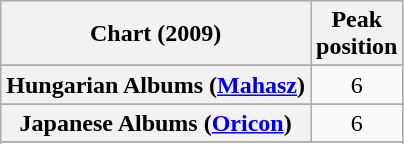<table class="wikitable sortable plainrowheaders">
<tr>
<th scope="col">Chart (2009)</th>
<th scope="col">Peak<br>position</th>
</tr>
<tr>
</tr>
<tr>
</tr>
<tr>
</tr>
<tr>
</tr>
<tr>
</tr>
<tr>
</tr>
<tr>
</tr>
<tr>
</tr>
<tr>
</tr>
<tr>
</tr>
<tr>
<th scope="row">Hungarian Albums (<a href='#'>Mahasz</a>)</th>
<td style="text-align:center;">6</td>
</tr>
<tr>
</tr>
<tr>
</tr>
<tr>
<th scope="row">Japanese Albums (<a href='#'>Oricon</a>)</th>
<td style="text-align:center;">6</td>
</tr>
<tr>
</tr>
<tr>
</tr>
<tr>
</tr>
<tr>
</tr>
<tr>
</tr>
<tr>
</tr>
<tr>
</tr>
<tr>
</tr>
<tr>
</tr>
</table>
